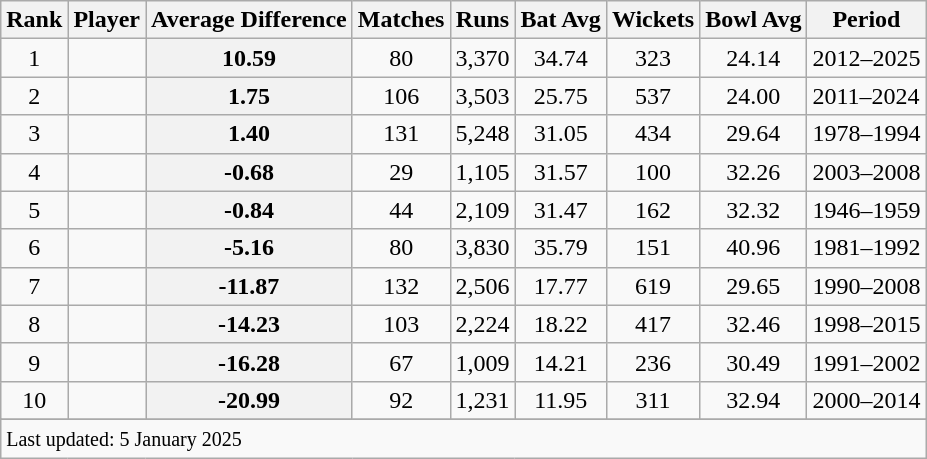<table class="wikitable sortable">
<tr>
<th scope=col>Rank</th>
<th scope=col>Player</th>
<th scope=col>Average Difference</th>
<th scope=col>Matches</th>
<th scope=col>Runs</th>
<th scope=col>Bat Avg</th>
<th scope=col>Wickets</th>
<th scope=col>Bowl Avg</th>
<th scope=col>Period</th>
</tr>
<tr>
<td align=center>1</td>
<td></td>
<th scope=row style=text-align:center;>10.59</th>
<td align=center>80</td>
<td align="center">3,370</td>
<td align="center">34.74</td>
<td align="center">323</td>
<td align="center">24.14</td>
<td>2012–2025</td>
</tr>
<tr>
<td align=center>2</td>
<td></td>
<th scope=row style=text-align:center;>1.75</th>
<td align=center>106</td>
<td align="center">3,503</td>
<td align="center">25.75</td>
<td align="center">537</td>
<td align="center">24.00</td>
<td>2011–2024</td>
</tr>
<tr>
<td align=center>3</td>
<td></td>
<th scope=row style=text-align:center;>1.40</th>
<td align=center>131</td>
<td align=center>5,248</td>
<td align=center>31.05</td>
<td align=center>434</td>
<td align=center>29.64</td>
<td>1978–1994</td>
</tr>
<tr>
<td align=center>4</td>
<td></td>
<th scope=row style=text-align:center;>-0.68</th>
<td align=center>29</td>
<td align=center>1,105</td>
<td align=center>31.57</td>
<td align=center>100</td>
<td align=center>32.26</td>
<td>2003–2008</td>
</tr>
<tr>
<td align=center>5</td>
<td></td>
<th scope=row style=text-align:center;>-0.84</th>
<td align=center>44</td>
<td align=center>2,109</td>
<td align=center>31.47</td>
<td align=center>162</td>
<td align=center>32.32</td>
<td>1946–1959</td>
</tr>
<tr>
<td align=center>6</td>
<td></td>
<th scope=row style=text-align:center;>-5.16</th>
<td align=center>80</td>
<td align=center>3,830</td>
<td align=center>35.79</td>
<td align=center>151</td>
<td align=center>40.96</td>
<td>1981–1992</td>
</tr>
<tr>
<td align=center>7</td>
<td></td>
<th scope=row style=text-align:center;>-11.87</th>
<td align=center>132</td>
<td align=center>2,506</td>
<td align=center>17.77</td>
<td align=center>619</td>
<td align=center>29.65</td>
<td>1990–2008</td>
</tr>
<tr>
<td align=center>8</td>
<td></td>
<th scope=row style=text-align:center;>-14.23</th>
<td align=center>103</td>
<td align=center>2,224</td>
<td align=center>18.22</td>
<td align=center>417</td>
<td align=center>32.46</td>
<td>1998–2015</td>
</tr>
<tr>
<td align=center>9</td>
<td></td>
<th scope=row style=text-align:center;>-16.28</th>
<td align=center>67</td>
<td align=center>1,009</td>
<td align=center>14.21</td>
<td align=center>236</td>
<td align=center>30.49</td>
<td>1991–2002</td>
</tr>
<tr>
<td align=center>10</td>
<td></td>
<th scope=row style=text-align:center;>-20.99</th>
<td align=center>92</td>
<td align=center>1,231</td>
<td align=center>11.95</td>
<td align=center>311</td>
<td align=center>32.94</td>
<td>2000–2014</td>
</tr>
<tr>
</tr>
<tr class=sortbottom>
<td colspan=9><small>Last updated: 5 January 2025</small></td>
</tr>
</table>
